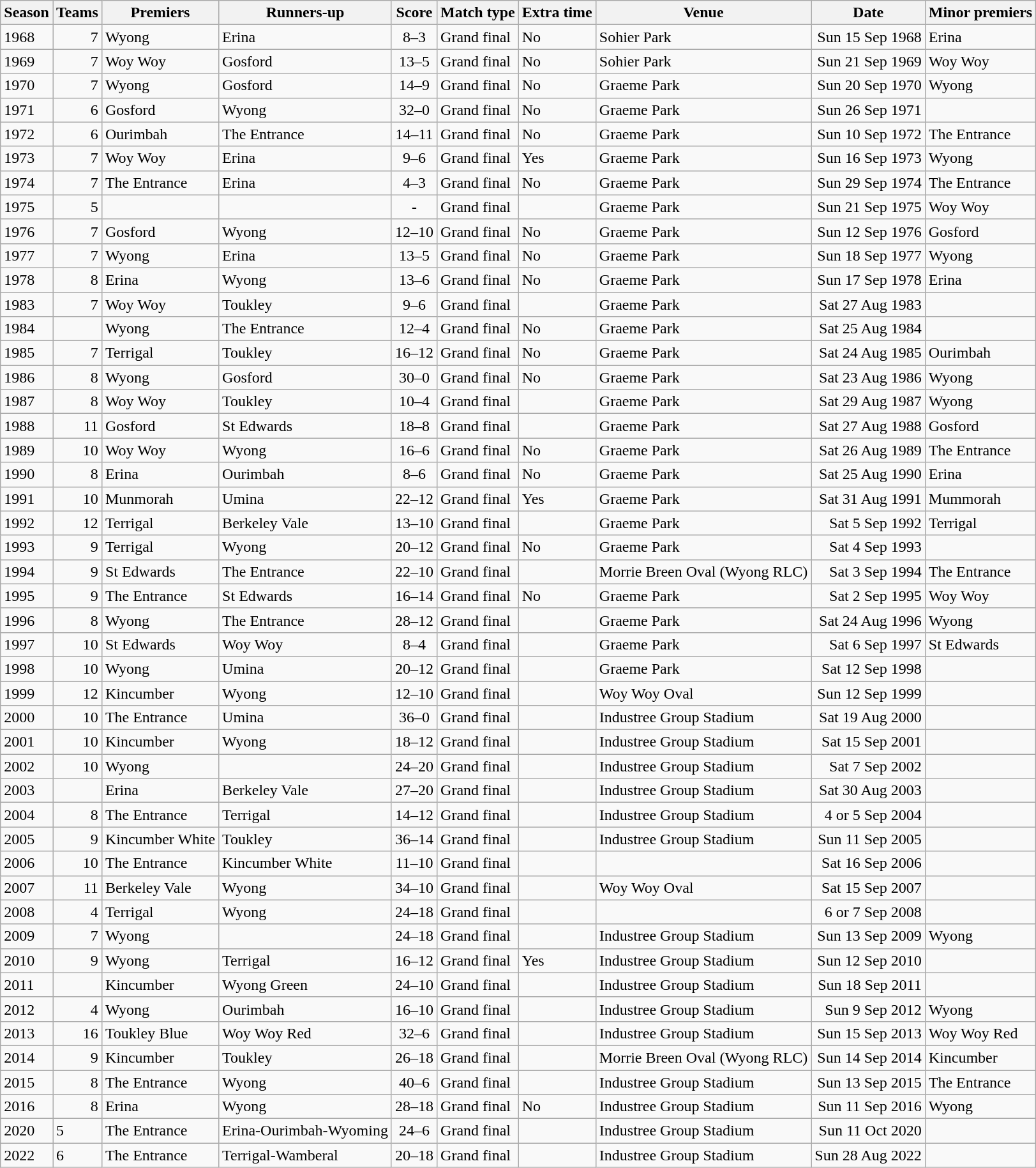<table class="wikitable sortable">
<tr>
<th>Season</th>
<th>Teams</th>
<th>Premiers</th>
<th>Runners-up</th>
<th>Score</th>
<th>Match type</th>
<th>Extra time</th>
<th>Venue</th>
<th>Date</th>
<th>Minor premiers</th>
</tr>
<tr>
<td>1968</td>
<td style="text-align:right;">7</td>
<td> Wyong</td>
<td> Erina</td>
<td style="text-align:center;">8–3</td>
<td>Grand final</td>
<td>No</td>
<td>Sohier Park</td>
<td style="text-align:right;">Sun 15 Sep 1968</td>
<td>Erina</td>
</tr>
<tr>
<td>1969</td>
<td style="text-align:right;">7</td>
<td> Woy Woy</td>
<td> Gosford</td>
<td style="text-align:center;">13–5</td>
<td>Grand final</td>
<td>No</td>
<td>Sohier Park</td>
<td style="text-align:right;">Sun 21 Sep 1969</td>
<td>Woy Woy</td>
</tr>
<tr>
<td>1970</td>
<td style="text-align:right;">7</td>
<td> Wyong</td>
<td> Gosford</td>
<td style="text-align:center;">14–9</td>
<td>Grand final</td>
<td>No</td>
<td>Graeme Park</td>
<td style="text-align:right;">Sun 20 Sep 1970</td>
<td>Wyong</td>
</tr>
<tr>
<td>1971</td>
<td style="text-align:right;">6</td>
<td> Gosford</td>
<td> Wyong</td>
<td style="text-align:center;">32–0</td>
<td>Grand final</td>
<td>No</td>
<td>Graeme Park</td>
<td style="text-align:right;">Sun 26 Sep 1971</td>
<td></td>
</tr>
<tr>
<td>1972</td>
<td style="text-align:right;">6</td>
<td> Ourimbah</td>
<td> The Entrance</td>
<td style="text-align:center;">14–11</td>
<td>Grand final</td>
<td>No</td>
<td>Graeme Park</td>
<td style="text-align:right;">Sun 10 Sep 1972</td>
<td>The Entrance</td>
</tr>
<tr>
<td>1973</td>
<td style="text-align:right;">7</td>
<td> Woy Woy</td>
<td> Erina</td>
<td style="text-align:center;">9–6</td>
<td>Grand final</td>
<td>Yes</td>
<td>Graeme Park</td>
<td style="text-align:right;">Sun 16 Sep 1973</td>
<td>Wyong</td>
</tr>
<tr>
<td>1974</td>
<td style="text-align:right;">7</td>
<td> The Entrance</td>
<td> Erina</td>
<td style="text-align:center;">4–3</td>
<td>Grand final</td>
<td>No</td>
<td>Graeme Park</td>
<td style="text-align:right;">Sun 29 Sep 1974</td>
<td>The Entrance</td>
</tr>
<tr>
<td>1975</td>
<td style="text-align:right;">5</td>
<td></td>
<td></td>
<td style="text-align:center;">-</td>
<td>Grand final</td>
<td></td>
<td>Graeme Park</td>
<td style="text-align:right;">Sun 21 Sep 1975</td>
<td>Woy Woy</td>
</tr>
<tr>
<td>1976</td>
<td style="text-align:right;">7</td>
<td> Gosford</td>
<td> Wyong</td>
<td style="text-align:center;">12–10</td>
<td>Grand final</td>
<td>No</td>
<td>Graeme Park</td>
<td style="text-align:right;">Sun 12 Sep 1976</td>
<td>Gosford</td>
</tr>
<tr>
<td>1977</td>
<td style="text-align:right;">7</td>
<td> Wyong</td>
<td> Erina</td>
<td style="text-align:center;">13–5</td>
<td>Grand final</td>
<td>No</td>
<td>Graeme Park</td>
<td style="text-align:right;">Sun 18 Sep 1977</td>
<td>Wyong</td>
</tr>
<tr>
<td>1978</td>
<td style="text-align:right;">8</td>
<td> Erina</td>
<td> Wyong</td>
<td style="text-align:center;">13–6</td>
<td>Grand final</td>
<td>No</td>
<td>Graeme Park</td>
<td style="text-align:right;">Sun 17 Sep 1978</td>
<td>Erina</td>
</tr>
<tr>
<td>1983</td>
<td style="text-align:right;">7</td>
<td> Woy Woy</td>
<td> Toukley</td>
<td style="text-align:center;">9–6</td>
<td>Grand final</td>
<td></td>
<td>Graeme Park</td>
<td style="text-align:right;">Sat 27 Aug 1983</td>
<td></td>
</tr>
<tr>
<td>1984</td>
<td style="text-align:right;"></td>
<td> Wyong</td>
<td> The Entrance</td>
<td style="text-align:center;">12–4</td>
<td>Grand final</td>
<td>No</td>
<td>Graeme Park</td>
<td style="text-align:right;">Sat 25 Aug 1984</td>
<td></td>
</tr>
<tr>
<td>1985</td>
<td style="text-align:right;">7</td>
<td> Terrigal</td>
<td> Toukley</td>
<td style="text-align:center;">16–12</td>
<td>Grand final</td>
<td>No</td>
<td>Graeme Park</td>
<td style="text-align:right;">Sat 24 Aug 1985</td>
<td>Ourimbah</td>
</tr>
<tr>
<td>1986</td>
<td style="text-align:right;">8</td>
<td> Wyong</td>
<td> Gosford</td>
<td style="text-align:center;">30–0</td>
<td>Grand final</td>
<td>No</td>
<td>Graeme Park</td>
<td style="text-align:right;">Sat 23 Aug 1986</td>
<td>Wyong</td>
</tr>
<tr>
<td>1987</td>
<td style="text-align:right;">8</td>
<td> Woy Woy</td>
<td> Toukley</td>
<td style="text-align:center;">10–4</td>
<td>Grand final</td>
<td></td>
<td>Graeme Park</td>
<td style="text-align:right;">Sat 29 Aug 1987</td>
<td>Wyong</td>
</tr>
<tr>
<td>1988</td>
<td style="text-align:right;">11</td>
<td> Gosford</td>
<td> St Edwards</td>
<td style="text-align:center;">18–8</td>
<td>Grand final</td>
<td></td>
<td>Graeme Park</td>
<td style="text-align:right;">Sat 27 Aug 1988</td>
<td>Gosford</td>
</tr>
<tr>
<td>1989</td>
<td style="text-align:right;">10</td>
<td> Woy Woy</td>
<td> Wyong</td>
<td style="text-align:center;">16–6</td>
<td>Grand final</td>
<td>No</td>
<td>Graeme Park</td>
<td style="text-align:right;">Sat 26 Aug 1989</td>
<td>The Entrance</td>
</tr>
<tr>
<td>1990</td>
<td style="text-align:right;">8</td>
<td> Erina</td>
<td> Ourimbah</td>
<td style="text-align:center;">8–6</td>
<td>Grand final</td>
<td>No</td>
<td>Graeme Park</td>
<td style="text-align:right;">Sat 25 Aug 1990</td>
<td>Erina</td>
</tr>
<tr>
<td>1991</td>
<td style="text-align:right;">10</td>
<td> Munmorah</td>
<td> Umina</td>
<td style="text-align:center;">22–12</td>
<td>Grand final</td>
<td>Yes</td>
<td>Graeme Park</td>
<td style="text-align:right;">Sat 31 Aug 1991</td>
<td>Mummorah</td>
</tr>
<tr>
<td>1992</td>
<td style="text-align:right;">12</td>
<td> Terrigal</td>
<td> Berkeley Vale</td>
<td style="text-align:center;">13–10</td>
<td>Grand final</td>
<td></td>
<td>Graeme Park</td>
<td style="text-align:right;">Sat 5 Sep 1992</td>
<td>Terrigal</td>
</tr>
<tr>
<td>1993</td>
<td style="text-align:right;">9</td>
<td> Terrigal</td>
<td> Wyong</td>
<td style="text-align:center;">20–12</td>
<td>Grand final</td>
<td>No</td>
<td>Graeme Park</td>
<td style="text-align:right;">Sat 4 Sep 1993</td>
<td></td>
</tr>
<tr>
<td>1994</td>
<td style="text-align:right;">9</td>
<td> St Edwards</td>
<td> The Entrance</td>
<td style="text-align:center;">22–10</td>
<td>Grand final</td>
<td></td>
<td>Morrie Breen Oval (Wyong RLC)</td>
<td style="text-align:right;">Sat 3 Sep 1994</td>
<td>The Entrance</td>
</tr>
<tr>
<td>1995</td>
<td style="text-align:right;">9</td>
<td> The Entrance</td>
<td> St Edwards</td>
<td style="text-align:center;">16–14</td>
<td>Grand final</td>
<td>No</td>
<td>Graeme Park</td>
<td style="text-align:right;">Sat 2 Sep 1995</td>
<td>Woy Woy</td>
</tr>
<tr>
<td>1996</td>
<td style="text-align:right;">8</td>
<td> Wyong</td>
<td> The Entrance</td>
<td style="text-align:center;">28–12</td>
<td>Grand final</td>
<td></td>
<td>Graeme Park</td>
<td style="text-align:right;">Sat 24 Aug 1996</td>
<td>Wyong</td>
</tr>
<tr>
<td>1997</td>
<td style="text-align:right;">10</td>
<td> St Edwards</td>
<td> Woy Woy</td>
<td style="text-align:center;">8–4</td>
<td>Grand final</td>
<td></td>
<td>Graeme Park</td>
<td style="text-align:right;">Sat 6 Sep 1997</td>
<td>St Edwards</td>
</tr>
<tr>
<td>1998</td>
<td style="text-align:right;">10</td>
<td> Wyong</td>
<td> Umina</td>
<td style="text-align:center;">20–12</td>
<td>Grand final</td>
<td></td>
<td>Graeme Park</td>
<td style="text-align:right;">Sat 12 Sep 1998</td>
<td></td>
</tr>
<tr>
<td>1999</td>
<td style="text-align:right;">12</td>
<td> Kincumber</td>
<td> Wyong</td>
<td style="text-align:center;">12–10</td>
<td>Grand final</td>
<td></td>
<td>Woy Woy Oval</td>
<td style="text-align:right;">Sun 12 Sep 1999</td>
<td></td>
</tr>
<tr>
<td>2000</td>
<td style="text-align:right;">10</td>
<td> The Entrance</td>
<td> Umina</td>
<td style="text-align:center;">36–0</td>
<td>Grand final</td>
<td></td>
<td>Industree Group Stadium</td>
<td style="text-align:right;">Sat 19 Aug 2000</td>
<td></td>
</tr>
<tr>
<td>2001</td>
<td style="text-align:right;">10</td>
<td> Kincumber</td>
<td> Wyong</td>
<td style="text-align:center;">18–12</td>
<td>Grand final</td>
<td></td>
<td>Industree Group Stadium</td>
<td style="text-align:right;">Sat 15 Sep 2001</td>
<td></td>
</tr>
<tr>
<td>2002</td>
<td style="text-align:right;">10</td>
<td> Wyong</td>
<td></td>
<td style="text-align:center;">24–20</td>
<td>Grand final</td>
<td></td>
<td>Industree Group Stadium</td>
<td style="text-align:right;">Sat 7 Sep 2002</td>
<td></td>
</tr>
<tr>
<td>2003</td>
<td style="text-align:right;"></td>
<td> Erina</td>
<td> Berkeley Vale</td>
<td style="text-align:center;">27–20</td>
<td>Grand final</td>
<td></td>
<td>Industree Group Stadium</td>
<td style="text-align:right;">Sat 30 Aug 2003</td>
<td></td>
</tr>
<tr>
<td>2004</td>
<td style="text-align:right;">8</td>
<td> The Entrance</td>
<td> Terrigal</td>
<td style="text-align:center;">14–12</td>
<td>Grand final</td>
<td></td>
<td>Industree Group Stadium</td>
<td style="text-align:right;">4 or 5 Sep 2004</td>
<td></td>
</tr>
<tr>
<td>2005</td>
<td style="text-align:right;">9</td>
<td>  Kincumber White</td>
<td> Toukley</td>
<td style="text-align:center;">36–14</td>
<td>Grand final</td>
<td></td>
<td>Industree Group Stadium</td>
<td style="text-align:right;">Sun 11 Sep 2005</td>
<td></td>
</tr>
<tr>
<td>2006</td>
<td style="text-align:right;">10</td>
<td> The Entrance</td>
<td>  Kincumber White</td>
<td style="text-align:center;">11–10</td>
<td>Grand final</td>
<td></td>
<td></td>
<td style="text-align:right;">Sat 16 Sep 2006</td>
<td></td>
</tr>
<tr>
<td>2007</td>
<td style="text-align:right;">11</td>
<td> Berkeley Vale</td>
<td> Wyong</td>
<td style="text-align:center;">34–10</td>
<td>Grand final</td>
<td></td>
<td>Woy Woy Oval</td>
<td style="text-align:right;">Sat 15 Sep 2007</td>
<td></td>
</tr>
<tr>
<td>2008</td>
<td style="text-align:right;">4</td>
<td> Terrigal</td>
<td> Wyong</td>
<td style="text-align:center;">24–18</td>
<td>Grand final</td>
<td></td>
<td></td>
<td style="text-align:right;">6 or 7 Sep 2008</td>
<td></td>
</tr>
<tr>
<td>2009</td>
<td style="text-align:right;">7</td>
<td> Wyong</td>
<td></td>
<td style="text-align:center;">24–18</td>
<td>Grand final</td>
<td></td>
<td>Industree Group Stadium</td>
<td style="text-align:right;">Sun 13 Sep 2009</td>
<td>Wyong</td>
</tr>
<tr>
<td>2010</td>
<td style="text-align:right;">9</td>
<td> Wyong</td>
<td> Terrigal</td>
<td style="text-align:center;">16–12</td>
<td>Grand final</td>
<td>Yes</td>
<td>Industree Group Stadium</td>
<td style="text-align:right;">Sun 12 Sep 2010</td>
<td></td>
</tr>
<tr>
<td>2011</td>
<td style="text-align:right;"></td>
<td> Kincumber</td>
<td>  Wyong Green</td>
<td style="text-align:center;">24–10</td>
<td>Grand final</td>
<td></td>
<td>Industree Group Stadium</td>
<td style="text-align:right;">Sun 18 Sep 2011</td>
<td></td>
</tr>
<tr>
<td>2012</td>
<td style="text-align:right;">4</td>
<td> Wyong</td>
<td> Ourimbah</td>
<td style="text-align:center;">16–10</td>
<td>Grand final</td>
<td></td>
<td>Industree Group Stadium</td>
<td style="text-align:right;">Sun 9 Sep 2012</td>
<td>Wyong</td>
</tr>
<tr>
<td>2013</td>
<td style="text-align:right;">16</td>
<td>  Toukley Blue</td>
<td>  Woy Woy Red</td>
<td style="text-align:center;">32–6</td>
<td>Grand final</td>
<td></td>
<td>Industree Group Stadium</td>
<td style="text-align:right;">Sun 15 Sep 2013</td>
<td>Woy Woy Red</td>
</tr>
<tr>
<td>2014</td>
<td style="text-align:right;">9</td>
<td> Kincumber</td>
<td> Toukley</td>
<td style="text-align:center;">26–18</td>
<td>Grand final</td>
<td></td>
<td>Morrie Breen Oval (Wyong RLC)</td>
<td style="text-align:right;">Sun 14 Sep 2014</td>
<td>Kincumber</td>
</tr>
<tr>
<td>2015</td>
<td style="text-align:right;">8</td>
<td> The Entrance</td>
<td> Wyong</td>
<td style="text-align:center;">40–6</td>
<td>Grand final</td>
<td></td>
<td>Industree Group Stadium</td>
<td style="text-align:right;">Sun 13 Sep 2015</td>
<td>The Entrance</td>
</tr>
<tr>
<td>2016</td>
<td style="text-align:right;">8</td>
<td> Erina</td>
<td> Wyong</td>
<td style="text-align:center;">28–18</td>
<td>Grand final</td>
<td>No</td>
<td>Industree Group Stadium</td>
<td style="text-align:right;">Sun 11 Sep 2016</td>
<td>Wyong</td>
</tr>
<tr>
<td>2020</td>
<td>5</td>
<td> The Entrance</td>
<td> Erina-Ourimbah-Wyoming</td>
<td style="text-align:center;">24–6</td>
<td>Grand final</td>
<td></td>
<td>Industree Group Stadium</td>
<td style="text-align:right;">Sun 11 Oct 2020</td>
<td></td>
</tr>
<tr>
<td>2022</td>
<td>6</td>
<td> The Entrance</td>
<td> Terrigal-Wamberal</td>
<td style="text-align:center;">20–18</td>
<td>Grand final</td>
<td></td>
<td>Industree Group Stadium</td>
<td style="text-align:right;">Sun 28 Aug 2022</td>
<td></td>
</tr>
</table>
